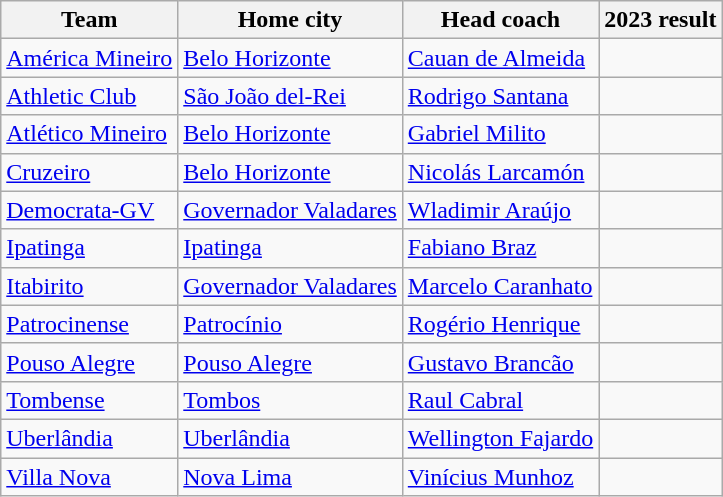<table class="wikitable sortable">
<tr>
<th>Team</th>
<th>Home city</th>
<th>Head coach</th>
<th>2023 result</th>
</tr>
<tr>
<td><a href='#'>América Mineiro</a></td>
<td><a href='#'>Belo Horizonte</a></td>
<td><a href='#'>Cauan de Almeida</a></td>
<td></td>
</tr>
<tr>
<td><a href='#'>Athletic Club</a></td>
<td><a href='#'>São João del-Rei</a></td>
<td><a href='#'>Rodrigo Santana</a></td>
<td></td>
</tr>
<tr>
<td><a href='#'>Atlético Mineiro</a></td>
<td><a href='#'>Belo Horizonte</a></td>
<td><a href='#'>Gabriel Milito</a></td>
<td></td>
</tr>
<tr>
<td><a href='#'>Cruzeiro</a></td>
<td><a href='#'>Belo Horizonte</a></td>
<td><a href='#'>Nicolás Larcamón</a></td>
<td></td>
</tr>
<tr>
<td><a href='#'>Democrata-GV</a></td>
<td><a href='#'>Governador Valadares</a></td>
<td><a href='#'>Wladimir Araújo</a></td>
<td></td>
</tr>
<tr>
<td><a href='#'>Ipatinga</a></td>
<td><a href='#'>Ipatinga</a></td>
<td><a href='#'>Fabiano Braz</a></td>
<td></td>
</tr>
<tr>
<td><a href='#'>Itabirito</a></td>
<td><a href='#'>Governador Valadares</a></td>
<td><a href='#'>Marcelo Caranhato</a></td>
<td></td>
</tr>
<tr>
<td><a href='#'>Patrocinense</a></td>
<td><a href='#'>Patrocínio</a></td>
<td><a href='#'>Rogério Henrique</a></td>
<td></td>
</tr>
<tr>
<td><a href='#'>Pouso Alegre</a></td>
<td><a href='#'>Pouso Alegre</a></td>
<td><a href='#'>Gustavo Brancão</a></td>
<td></td>
</tr>
<tr>
<td><a href='#'>Tombense</a></td>
<td><a href='#'>Tombos</a></td>
<td><a href='#'>Raul Cabral</a></td>
<td></td>
</tr>
<tr>
<td><a href='#'>Uberlândia</a></td>
<td><a href='#'>Uberlândia</a></td>
<td><a href='#'>Wellington Fajardo</a></td>
<td></td>
</tr>
<tr>
<td><a href='#'>Villa Nova</a></td>
<td><a href='#'>Nova Lima</a></td>
<td><a href='#'>Vinícius Munhoz</a></td>
<td></td>
</tr>
</table>
